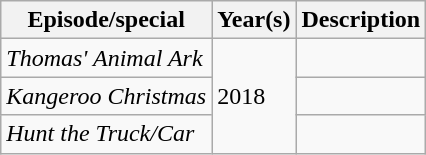<table class="wikitable sortable">
<tr>
<th>Episode/special</th>
<th>Year(s)</th>
<th>Description</th>
</tr>
<tr>
<td><em>Thomas' Animal Ark</em></td>
<td rowspan="3">2018</td>
<td></td>
</tr>
<tr>
<td><em>Kangeroo Christmas</em></td>
<td></td>
</tr>
<tr>
<td><em>Hunt the Truck/Car</em></td>
<td></td>
</tr>
</table>
